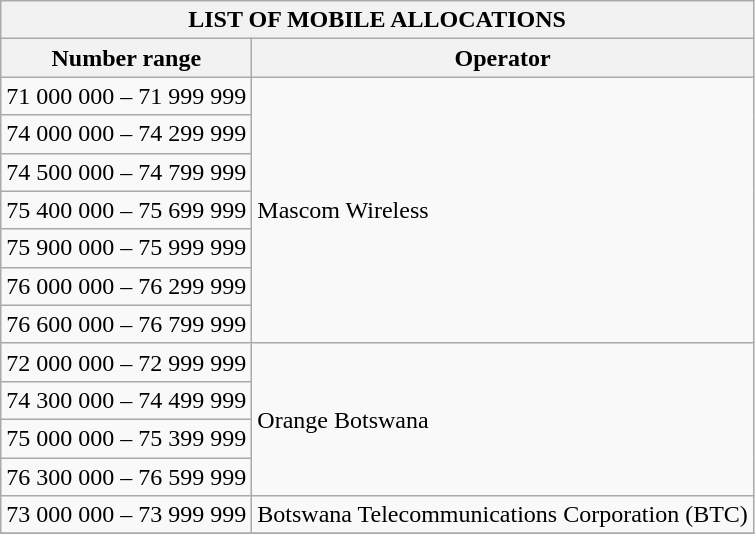<table class="wikitable" border=1>
<tr>
<th colspan="2">LIST OF MOBILE ALLOCATIONS</th>
</tr>
<tr>
<th>Number range</th>
<th>Operator</th>
</tr>
<tr>
<td>71 000 000 – 71 999 999</td>
<td rowspan="7">Mascom Wireless</td>
</tr>
<tr>
<td>74 000 000 – 74 299 999</td>
</tr>
<tr>
<td>74 500 000 – 74 799 999</td>
</tr>
<tr>
<td>75 400 000 – 75 699 999</td>
</tr>
<tr>
<td>75 900 000 – 75 999 999</td>
</tr>
<tr>
<td>76 000 000 – 76 299 999</td>
</tr>
<tr>
<td>76 600 000 – 76 799 999</td>
</tr>
<tr>
<td>72 000 000 – 72 999 999</td>
<td rowspan="4">Orange Botswana</td>
</tr>
<tr>
<td>74 300 000 – 74 499 999</td>
</tr>
<tr>
<td>75 000 000 – 75 399 999</td>
</tr>
<tr>
<td>76 300 000 – 76 599 999</td>
</tr>
<tr>
<td>73 000 000 – 73 999 999</td>
<td>Botswana Telecommunications Corporation (BTC)</td>
</tr>
<tr>
</tr>
</table>
